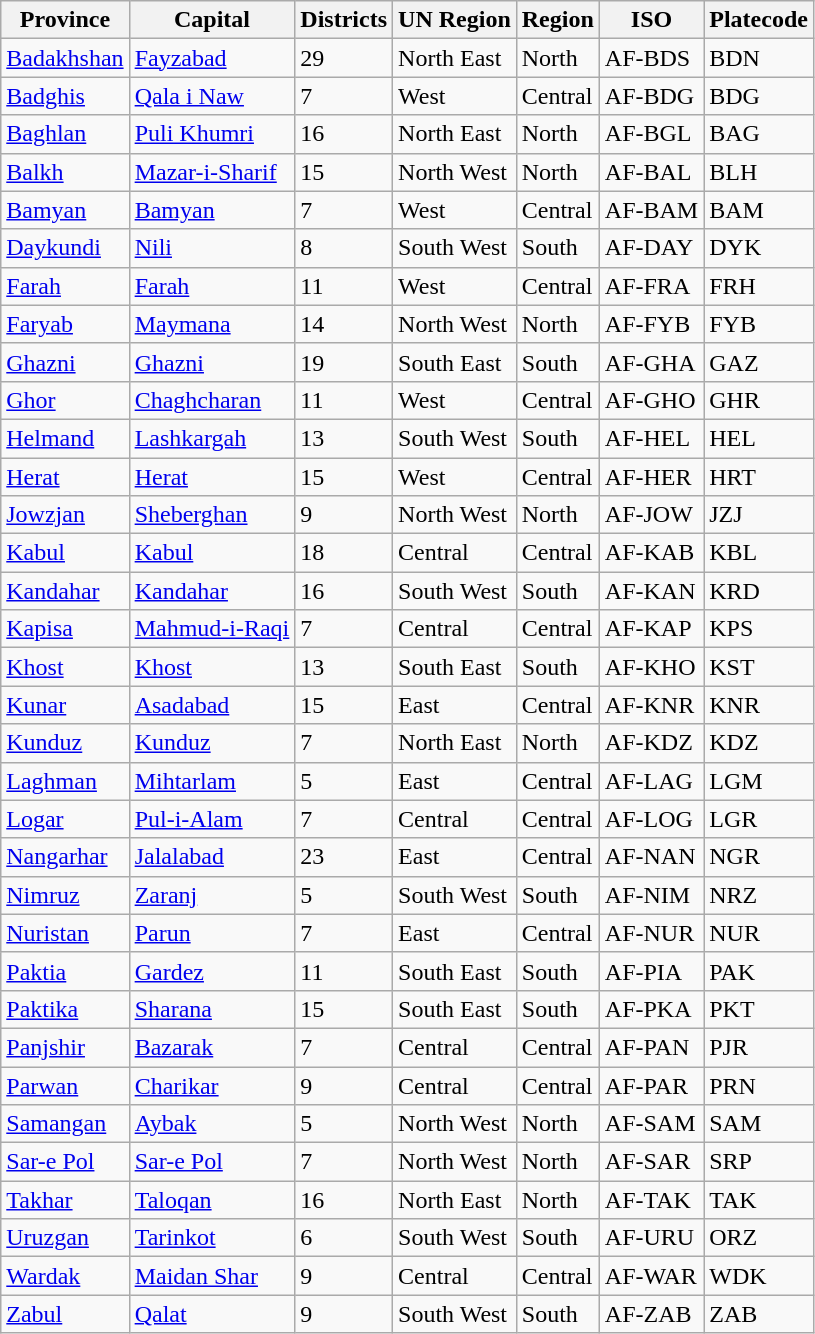<table class="wikitable sortable sticky-header sort-under col3right">
<tr>
<th>Province</th>
<th>Capital</th>
<th>Districts</th>
<th>UN Region</th>
<th>Region</th>
<th>ISO</th>
<th>Platecode</th>
</tr>
<tr>
<td><a href='#'>Badakhshan</a></td>
<td><a href='#'>Fayzabad</a></td>
<td>29</td>
<td>North East</td>
<td>North</td>
<td>AF-BDS</td>
<td>BDN</td>
</tr>
<tr>
<td><a href='#'>Badghis</a></td>
<td><a href='#'>Qala i Naw</a></td>
<td>7</td>
<td>West</td>
<td>Central</td>
<td>AF-BDG</td>
<td>BDG</td>
</tr>
<tr>
<td><a href='#'>Baghlan</a></td>
<td><a href='#'>Puli Khumri</a></td>
<td>16</td>
<td>North East</td>
<td>North</td>
<td>AF-BGL</td>
<td>BAG</td>
</tr>
<tr>
<td><a href='#'>Balkh</a></td>
<td><a href='#'>Mazar-i-Sharif</a></td>
<td>15</td>
<td>North West</td>
<td>North</td>
<td>AF-BAL</td>
<td>BLH</td>
</tr>
<tr>
<td><a href='#'>Bamyan</a></td>
<td><a href='#'>Bamyan</a></td>
<td>7</td>
<td>West</td>
<td>Central</td>
<td>AF-BAM</td>
<td>BAM</td>
</tr>
<tr>
<td><a href='#'>Daykundi</a></td>
<td><a href='#'>Nili</a></td>
<td>8</td>
<td>South West</td>
<td>South</td>
<td>AF-DAY</td>
<td>DYK</td>
</tr>
<tr>
<td><a href='#'>Farah</a></td>
<td><a href='#'>Farah</a></td>
<td>11</td>
<td>West</td>
<td>Central</td>
<td>AF-FRA</td>
<td>FRH</td>
</tr>
<tr>
<td><a href='#'>Faryab</a></td>
<td><a href='#'>Maymana</a></td>
<td>14</td>
<td>North West</td>
<td>North</td>
<td>AF-FYB</td>
<td>FYB</td>
</tr>
<tr>
<td><a href='#'>Ghazni</a></td>
<td><a href='#'>Ghazni</a></td>
<td>19</td>
<td>South East</td>
<td>South</td>
<td>AF-GHA</td>
<td>GAZ</td>
</tr>
<tr>
<td><a href='#'>Ghor</a></td>
<td><a href='#'>Chaghcharan</a></td>
<td>11</td>
<td>West</td>
<td>Central</td>
<td>AF-GHO</td>
<td>GHR</td>
</tr>
<tr>
<td><a href='#'>Helmand</a></td>
<td><a href='#'>Lashkargah</a></td>
<td>13</td>
<td>South West</td>
<td>South</td>
<td>AF-HEL</td>
<td>HEL</td>
</tr>
<tr>
<td><a href='#'>Herat</a></td>
<td><a href='#'>Herat</a></td>
<td>15</td>
<td>West</td>
<td>Central</td>
<td>AF-HER</td>
<td>HRT</td>
</tr>
<tr>
<td><a href='#'>Jowzjan</a></td>
<td><a href='#'>Sheberghan</a></td>
<td>9</td>
<td>North West</td>
<td>North</td>
<td>AF-JOW</td>
<td>JZJ</td>
</tr>
<tr>
<td><a href='#'>Kabul</a></td>
<td><a href='#'>Kabul</a></td>
<td>18</td>
<td>Central</td>
<td>Central</td>
<td>AF-KAB</td>
<td>KBL</td>
</tr>
<tr>
<td><a href='#'>Kandahar</a></td>
<td><a href='#'>Kandahar</a></td>
<td>16</td>
<td>South West</td>
<td>South</td>
<td>AF-KAN</td>
<td>KRD</td>
</tr>
<tr>
<td><a href='#'>Kapisa</a></td>
<td><a href='#'>Mahmud-i-Raqi</a></td>
<td>7</td>
<td>Central</td>
<td>Central</td>
<td>AF-KAP</td>
<td>KPS</td>
</tr>
<tr>
<td><a href='#'>Khost</a></td>
<td><a href='#'>Khost</a></td>
<td>13</td>
<td>South East</td>
<td>South</td>
<td>AF-KHO</td>
<td>KST</td>
</tr>
<tr>
<td><a href='#'>Kunar</a></td>
<td><a href='#'>Asadabad</a></td>
<td>15</td>
<td>East</td>
<td>Central</td>
<td>AF-KNR</td>
<td>KNR</td>
</tr>
<tr>
<td><a href='#'>Kunduz</a></td>
<td><a href='#'>Kunduz</a></td>
<td>7</td>
<td>North East</td>
<td>North</td>
<td>AF-KDZ</td>
<td>KDZ</td>
</tr>
<tr>
<td><a href='#'>Laghman</a></td>
<td><a href='#'>Mihtarlam</a></td>
<td>5</td>
<td>East</td>
<td>Central</td>
<td>AF-LAG</td>
<td>LGM</td>
</tr>
<tr>
<td><a href='#'>Logar</a></td>
<td><a href='#'>Pul-i-Alam</a></td>
<td>7</td>
<td>Central</td>
<td>Central</td>
<td>AF-LOG</td>
<td>LGR</td>
</tr>
<tr>
<td><a href='#'>Nangarhar</a></td>
<td><a href='#'>Jalalabad</a></td>
<td>23</td>
<td>East</td>
<td>Central</td>
<td>AF-NAN</td>
<td>NGR</td>
</tr>
<tr>
<td><a href='#'>Nimruz</a></td>
<td><a href='#'>Zaranj</a></td>
<td>5</td>
<td>South West</td>
<td>South</td>
<td>AF-NIM</td>
<td>NRZ</td>
</tr>
<tr>
<td><a href='#'>Nuristan</a></td>
<td><a href='#'>Parun</a></td>
<td>7</td>
<td>East</td>
<td>Central</td>
<td>AF-NUR</td>
<td>NUR</td>
</tr>
<tr>
<td><a href='#'>Paktia</a></td>
<td><a href='#'>Gardez</a></td>
<td>11</td>
<td>South East</td>
<td>South</td>
<td>AF-PIA</td>
<td>PAK</td>
</tr>
<tr>
<td><a href='#'>Paktika</a></td>
<td><a href='#'>Sharana</a></td>
<td>15</td>
<td>South East</td>
<td>South</td>
<td>AF-PKA</td>
<td>PKT</td>
</tr>
<tr>
<td><a href='#'>Panjshir</a></td>
<td><a href='#'>Bazarak</a></td>
<td>7</td>
<td>Central</td>
<td>Central</td>
<td>AF-PAN</td>
<td>PJR</td>
</tr>
<tr>
<td><a href='#'>Parwan</a></td>
<td><a href='#'>Charikar</a></td>
<td>9</td>
<td>Central</td>
<td>Central</td>
<td>AF-PAR</td>
<td>PRN</td>
</tr>
<tr>
<td><a href='#'>Samangan</a></td>
<td><a href='#'>Aybak</a></td>
<td>5</td>
<td>North West</td>
<td>North</td>
<td>AF-SAM</td>
<td>SAM</td>
</tr>
<tr>
<td><a href='#'>Sar-e Pol</a></td>
<td><a href='#'>Sar-e Pol</a></td>
<td>7</td>
<td>North West</td>
<td>North</td>
<td>AF-SAR</td>
<td>SRP</td>
</tr>
<tr>
<td><a href='#'>Takhar</a></td>
<td><a href='#'>Taloqan</a></td>
<td>16</td>
<td>North East</td>
<td>North</td>
<td>AF-TAK</td>
<td>TAK</td>
</tr>
<tr>
<td><a href='#'>Uruzgan</a></td>
<td><a href='#'>Tarinkot</a></td>
<td>6</td>
<td>South West</td>
<td>South</td>
<td>AF-URU</td>
<td>ORZ</td>
</tr>
<tr>
<td><a href='#'>Wardak</a></td>
<td><a href='#'>Maidan Shar</a></td>
<td>9</td>
<td>Central</td>
<td>Central</td>
<td>AF-WAR</td>
<td>WDK</td>
</tr>
<tr>
<td><a href='#'>Zabul</a></td>
<td><a href='#'>Qalat</a></td>
<td>9</td>
<td>South West</td>
<td>South</td>
<td>AF-ZAB</td>
<td>ZAB</td>
</tr>
</table>
